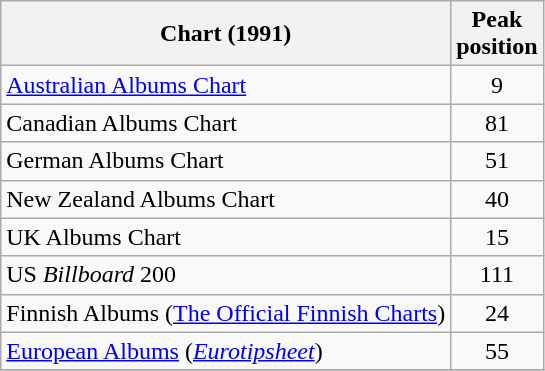<table class="wikitable sortable">
<tr>
<th>Chart (1991)</th>
<th>Peak<br>position</th>
</tr>
<tr>
<td><a href='#'>Australian Albums Chart</a></td>
<td style="text-align:center;">9</td>
</tr>
<tr>
<td>Canadian Albums Chart</td>
<td style="text-align:center;">81</td>
</tr>
<tr>
<td>German Albums Chart</td>
<td style="text-align:center;">51</td>
</tr>
<tr>
<td>New Zealand Albums Chart</td>
<td style="text-align:center;">40</td>
</tr>
<tr>
<td>UK Albums Chart</td>
<td style="text-align:center;">15</td>
</tr>
<tr>
<td>US <em>Billboard</em> 200</td>
<td style="text-align:center;">111</td>
</tr>
<tr>
<td>Finnish Albums (<a href='#'>The Official Finnish Charts</a>)</td>
<td align="center">24</td>
</tr>
<tr>
<td><a href='#'>European Albums</a> (<em><a href='#'>Eurotipsheet</a></em>)</td>
<td style="text-align:center;">55</td>
</tr>
<tr>
</tr>
</table>
